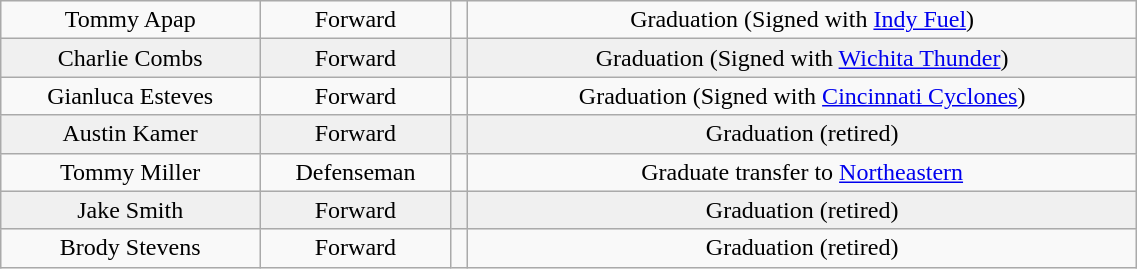<table class="wikitable" width="60%">
<tr align="center" bgcolor="">
<td>Tommy Apap</td>
<td>Forward</td>
<td></td>
<td>Graduation (Signed with <a href='#'>Indy Fuel</a>)</td>
</tr>
<tr align="center" bgcolor="f0f0f0">
<td>Charlie Combs</td>
<td>Forward</td>
<td></td>
<td>Graduation (Signed with <a href='#'>Wichita Thunder</a>)</td>
</tr>
<tr align="center" bgcolor="">
<td>Gianluca Esteves</td>
<td>Forward</td>
<td></td>
<td>Graduation (Signed with <a href='#'>Cincinnati Cyclones</a>)</td>
</tr>
<tr align="center" bgcolor="f0f0f0">
<td>Austin Kamer</td>
<td>Forward</td>
<td></td>
<td>Graduation (retired)</td>
</tr>
<tr align="center" bgcolor="">
<td>Tommy Miller</td>
<td>Defenseman</td>
<td></td>
<td>Graduate transfer to <a href='#'>Northeastern</a></td>
</tr>
<tr align="center" bgcolor="f0f0f0">
<td>Jake Smith</td>
<td>Forward</td>
<td></td>
<td>Graduation (retired)</td>
</tr>
<tr align="center" bgcolor="">
<td>Brody Stevens</td>
<td>Forward</td>
<td></td>
<td>Graduation (retired)</td>
</tr>
</table>
